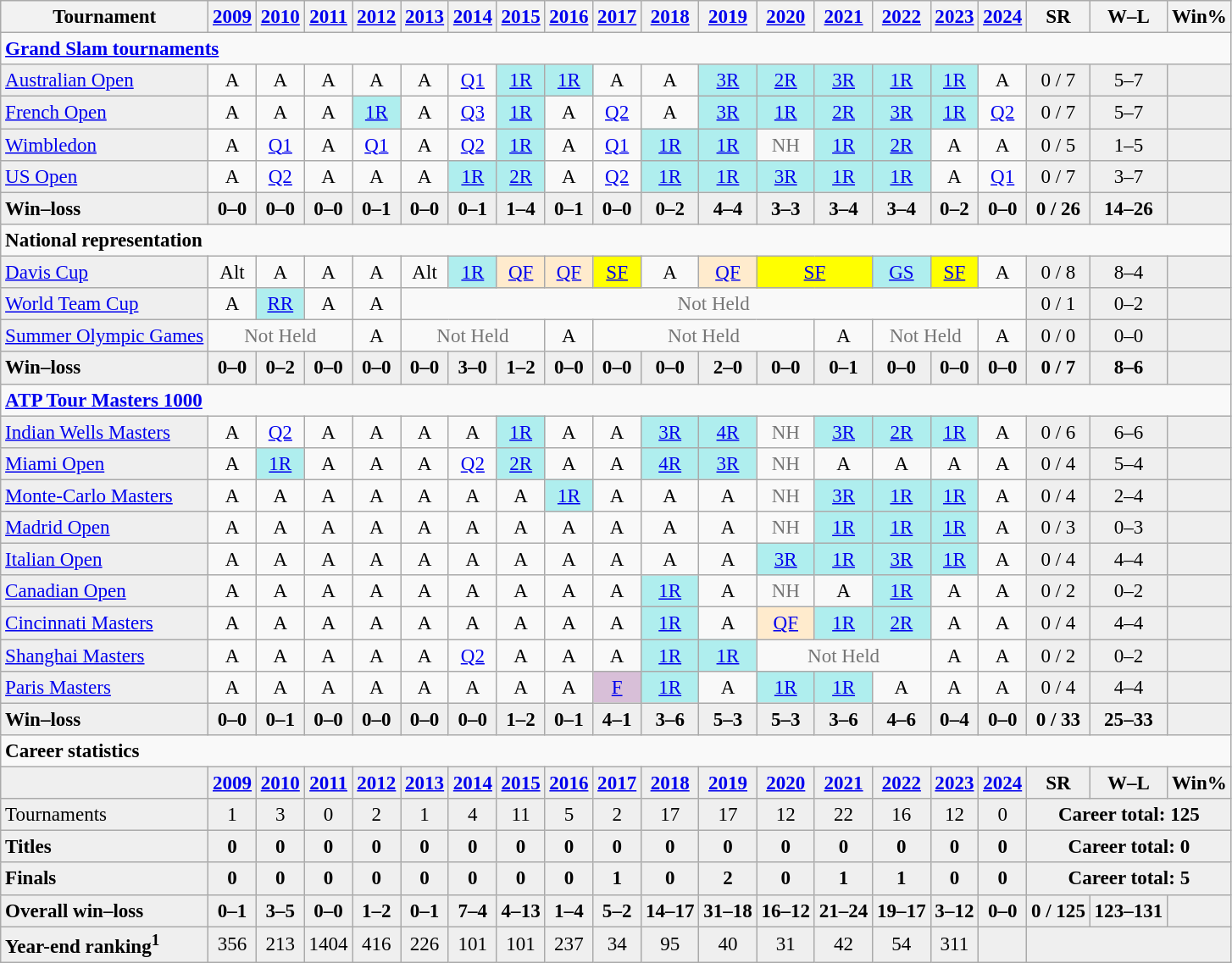<table class="wikitable nowrap" style=text-align:center;font-size:96%>
<tr>
<th>Tournament</th>
<th><a href='#'>2009</a></th>
<th><a href='#'>2010</a></th>
<th><a href='#'>2011</a></th>
<th><a href='#'>2012</a></th>
<th><a href='#'>2013</a></th>
<th><a href='#'>2014</a></th>
<th><a href='#'>2015</a></th>
<th><a href='#'>2016</a></th>
<th><a href='#'>2017</a></th>
<th><a href='#'>2018</a></th>
<th><a href='#'>2019</a></th>
<th><a href='#'>2020</a></th>
<th><a href='#'>2021</a></th>
<th><a href='#'>2022</a></th>
<th><a href='#'>2023</a></th>
<th><a href='#'>2024</a></th>
<th>SR</th>
<th>W–L</th>
<th>Win%</th>
</tr>
<tr>
<td colspan="20" align="left"><a href='#'><strong>Grand Slam tournaments</strong></a></td>
</tr>
<tr>
<td bgcolor=#EFEFEF align=left><a href='#'>Australian Open</a></td>
<td>A</td>
<td>A</td>
<td>A</td>
<td>A</td>
<td>A</td>
<td><a href='#'>Q1</a></td>
<td style=background:#afeeee><a href='#'>1R</a></td>
<td style=background:#afeeee><a href='#'>1R</a></td>
<td>A</td>
<td>A</td>
<td style=background:#afeeee><a href='#'>3R</a></td>
<td style=background:#afeeee><a href='#'>2R</a></td>
<td style=background:#afeeee><a href='#'>3R</a></td>
<td style=background:#afeeee><a href='#'>1R</a></td>
<td style=background:#afeeee><a href='#'>1R</a></td>
<td>A</td>
<td bgcolor=#EFEFEF>0 / 7</td>
<td bgcolor=#EFEFEF>5–7</td>
<td bgcolor=#EFEFEF></td>
</tr>
<tr>
<td bgcolor=#EFEFEF align=left><a href='#'>French Open</a></td>
<td>A</td>
<td>A</td>
<td>A</td>
<td style=background:#afeeee><a href='#'>1R</a></td>
<td>A</td>
<td><a href='#'>Q3</a></td>
<td style=background:#afeeee><a href='#'>1R</a></td>
<td>A</td>
<td><a href='#'>Q2</a></td>
<td>A</td>
<td style=background:#afeeee><a href='#'>3R</a></td>
<td style=background:#afeeee><a href='#'>1R</a></td>
<td style=background:#afeeee><a href='#'>2R</a></td>
<td style=background:#afeeee><a href='#'>3R</a></td>
<td style=background:#afeeee><a href='#'>1R</a></td>
<td><a href='#'>Q2</a></td>
<td bgcolor=#EFEFEF>0 / 7</td>
<td bgcolor=#EFEFEF>5–7</td>
<td bgcolor=#EFEFEF></td>
</tr>
<tr>
<td bgcolor=#EFEFEF align=left><a href='#'>Wimbledon</a></td>
<td>A</td>
<td><a href='#'>Q1</a></td>
<td>A</td>
<td><a href='#'>Q1</a></td>
<td>A</td>
<td><a href='#'>Q2</a></td>
<td style=background:#afeeee><a href='#'>1R</a></td>
<td>A</td>
<td><a href='#'>Q1</a></td>
<td style=background:#afeeee><a href='#'>1R</a></td>
<td style=background:#afeeee><a href='#'>1R</a></td>
<td style=color:#767676>NH</td>
<td style=background:#afeeee><a href='#'>1R</a></td>
<td style=background:#afeeee><a href='#'>2R</a></td>
<td>A</td>
<td>A</td>
<td bgcolor=#EFEFEF>0 / 5</td>
<td bgcolor=#EFEFEF>1–5</td>
<td bgcolor=#EFEFEF></td>
</tr>
<tr>
<td bgcolor=#EFEFEF align=left><a href='#'>US Open</a></td>
<td>A</td>
<td><a href='#'>Q2</a></td>
<td>A</td>
<td>A</td>
<td>A</td>
<td style=background:#afeeee><a href='#'>1R</a></td>
<td style=background:#afeeee><a href='#'>2R</a></td>
<td>A</td>
<td><a href='#'>Q2</a></td>
<td style=background:#afeeee><a href='#'>1R</a></td>
<td style=background:#afeeee><a href='#'>1R</a></td>
<td style=background:#afeeee><a href='#'>3R</a></td>
<td style=background:#afeeee><a href='#'>1R</a></td>
<td style=background:#afeeee><a href='#'>1R</a></td>
<td>A</td>
<td><a href='#'>Q1</a></td>
<td bgcolor=#EFEFEF>0 / 7</td>
<td bgcolor=#EFEFEF>3–7</td>
<td bgcolor=#EFEFEF></td>
</tr>
<tr style=font-weight:bold;background:#efefef>
<td style=text-align:left>Win–loss</td>
<td>0–0</td>
<td>0–0</td>
<td>0–0</td>
<td>0–1</td>
<td>0–0</td>
<td>0–1</td>
<td>1–4</td>
<td>0–1</td>
<td>0–0</td>
<td>0–2</td>
<td>4–4</td>
<td>3–3</td>
<td>3–4</td>
<td>3–4</td>
<td>0–2</td>
<td>0–0</td>
<td>0 / 26</td>
<td>14–26</td>
<td></td>
</tr>
<tr>
<td colspan="20" align="left"><strong>National representation</strong></td>
</tr>
<tr>
<td bgcolor=#EFEFEF align=left><a href='#'>Davis Cup</a></td>
<td>Alt</td>
<td>A</td>
<td>A</td>
<td>A</td>
<td>Alt</td>
<td style=background:#afeeee><a href='#'>1R</a></td>
<td style=background:#ffebcd><a href='#'>QF</a></td>
<td style=background:#ffebcd><a href='#'>QF</a></td>
<td style=background:yellow><a href='#'>SF</a></td>
<td>A</td>
<td style=background:#ffebcd><a href='#'>QF</a></td>
<td colspan=2 style=background:yellow><a href='#'>SF</a></td>
<td style=background:#afeeee><a href='#'>GS</a></td>
<td style=background:yellow><a href='#'>SF</a></td>
<td>A</td>
<td bgcolor=#EFEFEF>0 / 8</td>
<td bgcolor=#EFEFEF>8–4</td>
<td bgcolor=#EFEFEF></td>
</tr>
<tr>
<td bgcolor=#EFEFEF align=left><a href='#'>World Team Cup</a></td>
<td>A</td>
<td style=background:#afeeee><a href='#'>RR</a></td>
<td>A</td>
<td>A</td>
<td colspan="12" style="color:#767676">Not Held</td>
<td bgcolor=#EFEFEF>0 / 1</td>
<td bgcolor=#EFEFEF>0–2</td>
<td bgcolor=#EFEFEF></td>
</tr>
<tr>
<td bgcolor=#EFEFEF align=left><a href='#'>Summer Olympic Games</a></td>
<td style=color:#767676 colspan=3>Not Held</td>
<td>A</td>
<td style=color:#767676 colspan=3>Not Held</td>
<td>A</td>
<td style=color:#767676 colspan=4>Not Held</td>
<td>A</td>
<td style=color:#767676 colspan=2>Not Held</td>
<td>A</td>
<td bgcolor=#EFEFEF>0 / 0</td>
<td bgcolor=#EFEFEF>0–0</td>
<td bgcolor=#EFEFEF></td>
</tr>
<tr style=font-weight:bold;background:#efefef>
<td style=text-align:left>Win–loss</td>
<td>0–0</td>
<td>0–2</td>
<td>0–0</td>
<td>0–0</td>
<td>0–0</td>
<td>3–0</td>
<td>1–2</td>
<td>0–0</td>
<td>0–0</td>
<td>0–0</td>
<td>2–0</td>
<td>0–0</td>
<td>0–1</td>
<td>0–0</td>
<td>0–0</td>
<td>0–0</td>
<td>0 / 7</td>
<td>8–6</td>
<td></td>
</tr>
<tr>
<td colspan="20" align="left"><strong><a href='#'>ATP Tour Masters 1000</a></strong></td>
</tr>
<tr>
<td bgcolor=#EFEFEF align=left><a href='#'>Indian Wells Masters</a></td>
<td>A</td>
<td><a href='#'>Q2</a></td>
<td>A</td>
<td>A</td>
<td>A</td>
<td>A</td>
<td style=background:#afeeee><a href='#'>1R</a></td>
<td>A</td>
<td>A</td>
<td style=background:#afeeee><a href='#'>3R</a></td>
<td style=background:#afeeee><a href='#'>4R</a></td>
<td style=color:#767676>NH</td>
<td style=background:#afeeee><a href='#'>3R</a></td>
<td style=background:#afeeee><a href='#'>2R</a></td>
<td style=background:#afeeee><a href='#'>1R</a></td>
<td>A</td>
<td bgcolor=#EFEFEF>0 / 6</td>
<td bgcolor=#EFEFEF>6–6</td>
<td bgcolor=#EFEFEF></td>
</tr>
<tr>
<td bgcolor=#EFEFEF align=left><a href='#'>Miami Open</a></td>
<td>A</td>
<td bgcolor=afeeee><a href='#'>1R</a></td>
<td>A</td>
<td>A</td>
<td>A</td>
<td><a href='#'>Q2</a></td>
<td style=background:#afeeee><a href='#'>2R</a></td>
<td>A</td>
<td>A</td>
<td style=background:#afeeee><a href='#'>4R</a></td>
<td style=background:#afeeee><a href='#'>3R</a></td>
<td style=color:#767676>NH</td>
<td>A</td>
<td>A</td>
<td>A</td>
<td>A</td>
<td bgcolor=#EFEFEF>0 / 4</td>
<td bgcolor=#EFEFEF>5–4</td>
<td bgcolor=#EFEFEF></td>
</tr>
<tr>
<td bgcolor=#EFEFEF align=left><a href='#'>Monte-Carlo Masters</a></td>
<td>A</td>
<td>A</td>
<td>A</td>
<td>A</td>
<td>A</td>
<td>A</td>
<td>A</td>
<td style=background:#afeeee><a href='#'>1R</a></td>
<td>A</td>
<td>A</td>
<td>A</td>
<td style=color:#767676>NH</td>
<td style=background:#afeeee><a href='#'>3R</a></td>
<td style=background:#afeeee><a href='#'>1R</a></td>
<td style=background:#afeeee><a href='#'>1R</a></td>
<td>A</td>
<td bgcolor=#EFEFEF>0 / 4</td>
<td bgcolor=#EFEFEF>2–4</td>
<td bgcolor=#EFEFEF></td>
</tr>
<tr>
<td bgcolor=#EFEFEF align=left><a href='#'>Madrid Open</a></td>
<td>A</td>
<td>A</td>
<td>A</td>
<td>A</td>
<td>A</td>
<td>A</td>
<td>A</td>
<td>A</td>
<td>A</td>
<td>A</td>
<td>A</td>
<td style=color:#767676>NH</td>
<td style=background:#afeeee><a href='#'>1R</a></td>
<td style=background:#afeeee><a href='#'>1R</a></td>
<td style=background:#afeeee><a href='#'>1R</a></td>
<td>A</td>
<td bgcolor=#EFEFEF>0 / 3</td>
<td bgcolor=#EFEFEF>0–3</td>
<td bgcolor=#EFEFEF></td>
</tr>
<tr>
<td bgcolor=#EFEFEF align=left><a href='#'>Italian Open</a></td>
<td>A</td>
<td>A</td>
<td>A</td>
<td>A</td>
<td>A</td>
<td>A</td>
<td>A</td>
<td>A</td>
<td>A</td>
<td>A</td>
<td>A</td>
<td style=background:#afeeee><a href='#'>3R</a></td>
<td style=background:#afeeee><a href='#'>1R</a></td>
<td style=background:#afeeee><a href='#'>3R</a></td>
<td style=background:#afeeee><a href='#'>1R</a></td>
<td>A</td>
<td bgcolor=#EFEFEF>0 / 4</td>
<td bgcolor=#EFEFEF>4–4</td>
<td bgcolor=#EFEFEF></td>
</tr>
<tr>
<td bgcolor=#EFEFEF align=left><a href='#'>Canadian Open</a></td>
<td>A</td>
<td>A</td>
<td>A</td>
<td>A</td>
<td>A</td>
<td>A</td>
<td>A</td>
<td>A</td>
<td>A</td>
<td style=background:#afeeee><a href='#'>1R</a></td>
<td>A</td>
<td style=color:#767676>NH</td>
<td>A</td>
<td style=background:#afeeee><a href='#'>1R</a></td>
<td>A</td>
<td>A</td>
<td bgcolor=#EFEFEF>0 / 2</td>
<td bgcolor=#EFEFEF>0–2</td>
<td bgcolor=#EFEFEF></td>
</tr>
<tr>
<td bgcolor=#EFEFEF align=left><a href='#'>Cincinnati Masters</a></td>
<td>A</td>
<td>A</td>
<td>A</td>
<td>A</td>
<td>A</td>
<td>A</td>
<td>A</td>
<td>A</td>
<td>A</td>
<td style=background:#afeeee><a href='#'>1R</a></td>
<td>A</td>
<td style=background:#ffebcd><a href='#'>QF</a></td>
<td style=background:#afeeee><a href='#'>1R</a></td>
<td style=background:#afeeee><a href='#'>2R</a></td>
<td>A</td>
<td>A</td>
<td bgcolor=#EFEFEF>0 / 4</td>
<td bgcolor=#EFEFEF>4–4</td>
<td bgcolor=#EFEFEF></td>
</tr>
<tr>
<td bgcolor=#EFEFEF align=left><a href='#'>Shanghai Masters</a></td>
<td>A</td>
<td>A</td>
<td>A</td>
<td>A</td>
<td>A</td>
<td><a href='#'>Q2</a></td>
<td>A</td>
<td>A</td>
<td>A</td>
<td style=background:#afeeee><a href='#'>1R</a></td>
<td style=background:#afeeee><a href='#'>1R</a></td>
<td colspan=3 style=color:#767676>Not Held</td>
<td>A</td>
<td>A</td>
<td bgcolor=#EFEFEF>0 / 2</td>
<td bgcolor=#EFEFEF>0–2</td>
<td bgcolor=#EFEFEF></td>
</tr>
<tr>
<td bgcolor=#EFEFEF align=left><a href='#'>Paris Masters</a></td>
<td>A</td>
<td>A</td>
<td>A</td>
<td>A</td>
<td>A</td>
<td>A</td>
<td>A</td>
<td>A</td>
<td style=background:thistle><a href='#'>F</a></td>
<td style=background:#afeeee><a href='#'>1R</a></td>
<td>A</td>
<td style=background:#afeeee><a href='#'>1R</a></td>
<td style=background:#afeeee><a href='#'>1R</a></td>
<td>A</td>
<td>A</td>
<td>A</td>
<td bgcolor=#EFEFEF>0 / 4</td>
<td bgcolor=#EFEFEF>4–4</td>
<td bgcolor=#EFEFEF></td>
</tr>
<tr style=font-weight:bold;background:#efefef>
<td style=text-align:left>Win–loss</td>
<td>0–0</td>
<td>0–1</td>
<td>0–0</td>
<td>0–0</td>
<td>0–0</td>
<td>0–0</td>
<td>1–2</td>
<td>0–1</td>
<td>4–1</td>
<td>3–6</td>
<td>5–3</td>
<td>5–3</td>
<td>3–6</td>
<td>4–6</td>
<td>0–4</td>
<td>0–0</td>
<td>0 / 33</td>
<td>25–33</td>
<td></td>
</tr>
<tr>
<td colspan="20" align="left"><strong>Career statistics</strong></td>
</tr>
<tr style=font-weight:bold;background:#efefef>
<td></td>
<td><a href='#'>2009</a></td>
<td><a href='#'>2010</a></td>
<td><a href='#'>2011</a></td>
<td><a href='#'>2012</a></td>
<td><a href='#'>2013</a></td>
<td><a href='#'>2014</a></td>
<td><a href='#'>2015</a></td>
<td><a href='#'>2016</a></td>
<td><a href='#'>2017</a></td>
<td><a href='#'>2018</a></td>
<td><a href='#'>2019</a></td>
<td><a href='#'>2020</a></td>
<td><a href='#'>2021</a></td>
<td><a href='#'>2022</a></td>
<td><a href='#'>2023</a></td>
<td><a href='#'>2024</a></td>
<td>SR</td>
<td>W–L</td>
<td>Win%</td>
</tr>
<tr bgcolor=efefef>
<td style=text-align:left>Tournaments</td>
<td>1</td>
<td>3</td>
<td>0</td>
<td>2</td>
<td>1</td>
<td>4</td>
<td>11</td>
<td>5</td>
<td>2</td>
<td>17</td>
<td>17</td>
<td>12</td>
<td>22</td>
<td>16</td>
<td>12</td>
<td>0</td>
<td colspan=3><strong>Career total: 125</strong></td>
</tr>
<tr style=font-weight:bold;background:#efefef>
<td style=text-align:left>Titles</td>
<td>0</td>
<td>0</td>
<td>0</td>
<td>0</td>
<td>0</td>
<td>0</td>
<td>0</td>
<td>0</td>
<td>0</td>
<td>0</td>
<td>0</td>
<td>0</td>
<td>0</td>
<td>0</td>
<td>0</td>
<td>0</td>
<td colspan=3>Career total: 0</td>
</tr>
<tr style=font-weight:bold;background:#efefef>
<td align=left>Finals</td>
<td>0</td>
<td>0</td>
<td>0</td>
<td>0</td>
<td>0</td>
<td>0</td>
<td>0</td>
<td>0</td>
<td>1</td>
<td>0</td>
<td>2</td>
<td>0</td>
<td>1</td>
<td>1</td>
<td>0</td>
<td>0</td>
<td colspan=3>Career total: 5</td>
</tr>
<tr style=font-weight:bold;background:#efefef>
<td style=text-align:left>Overall win–loss</td>
<td>0–1</td>
<td>3–5</td>
<td>0–0</td>
<td>1–2</td>
<td>0–1</td>
<td>7–4</td>
<td>4–13</td>
<td>1–4</td>
<td>5–2</td>
<td>14–17</td>
<td>31–18</td>
<td>16–12</td>
<td>21–24</td>
<td>19–17</td>
<td>3–12</td>
<td>0–0</td>
<td>0 / 125</td>
<td>123–131</td>
<td></td>
</tr>
<tr bgcolor=efefef>
<td align=left><strong>Year-end ranking<sup>1</sup></strong></td>
<td>356</td>
<td>213</td>
<td>1404</td>
<td>416</td>
<td>226</td>
<td>101</td>
<td>101</td>
<td>237</td>
<td>34</td>
<td>95</td>
<td>40</td>
<td>31</td>
<td>42</td>
<td>54</td>
<td>311</td>
<td></td>
<td colspan=3></td>
</tr>
</table>
